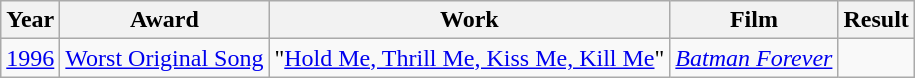<table class="wikitable">
<tr>
<th>Year</th>
<th>Award</th>
<th>Work</th>
<th>Film</th>
<th>Result</th>
</tr>
<tr>
<td><a href='#'>1996</a></td>
<td><a href='#'>Worst Original Song</a></td>
<td>"<a href='#'>Hold Me, Thrill Me, Kiss Me, Kill Me</a>"</td>
<td><em><a href='#'>Batman Forever</a></em></td>
<td></td>
</tr>
</table>
